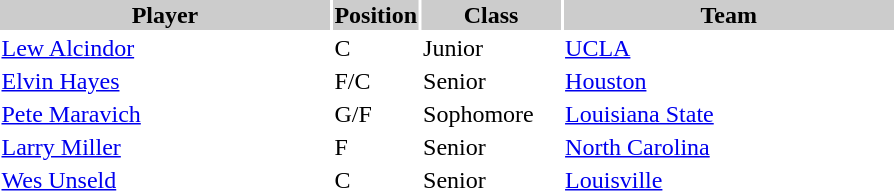<table style="width:600px" "border:'1' 'solid' 'gray'">
<tr>
<th style="background:#CCCCCC;width:40%">Player</th>
<th style="background:#CCCCCC;width:4%">Position</th>
<th style="background:#CCCCCC;width:16%">Class</th>
<th style="background:#CCCCCC;width:40%">Team</th>
</tr>
<tr>
<td><a href='#'>Lew Alcindor</a></td>
<td>C</td>
<td>Junior</td>
<td><a href='#'>UCLA</a></td>
</tr>
<tr>
<td><a href='#'>Elvin Hayes</a></td>
<td>F/C</td>
<td>Senior</td>
<td><a href='#'>Houston</a></td>
</tr>
<tr>
<td><a href='#'>Pete Maravich</a></td>
<td>G/F</td>
<td>Sophomore</td>
<td><a href='#'>Louisiana State</a></td>
</tr>
<tr>
<td><a href='#'>Larry Miller</a></td>
<td>F</td>
<td>Senior</td>
<td><a href='#'>North Carolina</a></td>
</tr>
<tr>
<td><a href='#'>Wes Unseld</a></td>
<td>C</td>
<td>Senior</td>
<td><a href='#'>Louisville</a></td>
</tr>
</table>
